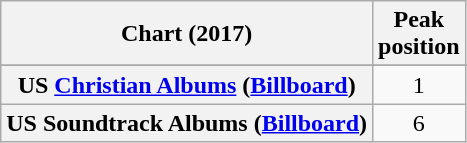<table class="wikitable sortable plainrowheaders" style="text-align:center;">
<tr>
<th>Chart (2017)</th>
<th>Peak <br> position</th>
</tr>
<tr>
</tr>
<tr>
<th scope="row">US <a href='#'>Christian Albums</a> (<a href='#'>Billboard</a>)</th>
<td>1</td>
</tr>
<tr>
<th scope="row">US Soundtrack Albums (<a href='#'>Billboard</a>)</th>
<td>6</td>
</tr>
</table>
